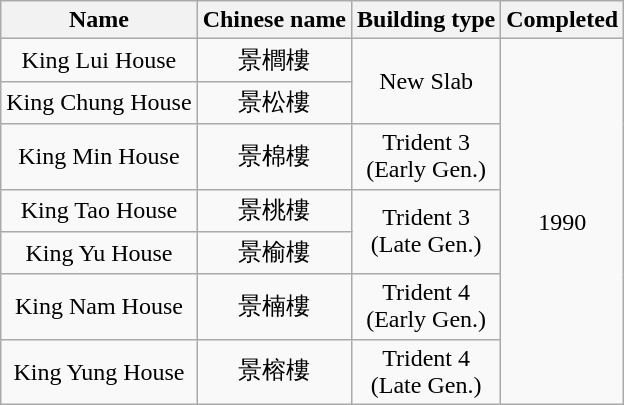<table class="wikitable" style="text-align: center">
<tr>
<th>Name</th>
<th>Chinese name</th>
<th>Building type</th>
<th>Completed</th>
</tr>
<tr>
<td>King Lui House</td>
<td>景櫚樓</td>
<td rowspan="2">New Slab</td>
<td rowspan="7">1990</td>
</tr>
<tr>
<td>King Chung House</td>
<td>景松樓</td>
</tr>
<tr>
<td>King Min House</td>
<td>景棉樓</td>
<td>Trident 3<br>(Early Gen.)</td>
</tr>
<tr>
<td>King Tao House</td>
<td>景桃樓</td>
<td rowspan="2">Trident 3<br>(Late Gen.)</td>
</tr>
<tr>
<td>King Yu House</td>
<td>景榆樓</td>
</tr>
<tr>
<td>King Nam House</td>
<td>景楠樓</td>
<td>Trident 4<br>(Early Gen.)</td>
</tr>
<tr>
<td>King Yung House</td>
<td>景榕樓</td>
<td>Trident 4<br>(Late Gen.)</td>
</tr>
</table>
